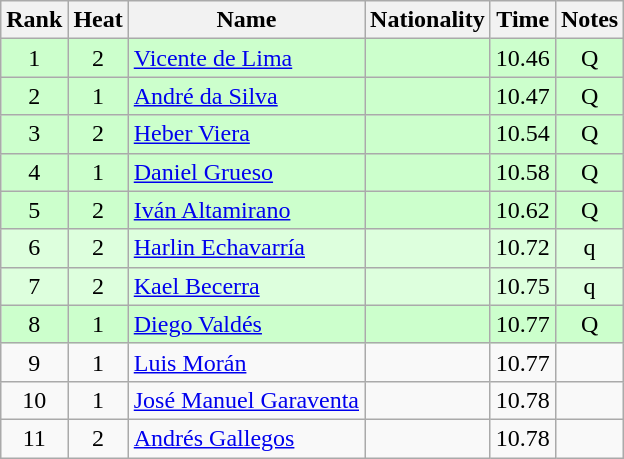<table class="wikitable sortable" style="text-align:center">
<tr>
<th>Rank</th>
<th>Heat</th>
<th>Name</th>
<th>Nationality</th>
<th>Time</th>
<th>Notes</th>
</tr>
<tr bgcolor=ccffcc>
<td>1</td>
<td>2</td>
<td align=left><a href='#'>Vicente de Lima</a></td>
<td align=left></td>
<td>10.46</td>
<td>Q</td>
</tr>
<tr bgcolor=ccffcc>
<td>2</td>
<td>1</td>
<td align=left><a href='#'>André da Silva</a></td>
<td align=left></td>
<td>10.47</td>
<td>Q</td>
</tr>
<tr bgcolor=ccffcc>
<td>3</td>
<td>2</td>
<td align=left><a href='#'>Heber Viera</a></td>
<td align=left></td>
<td>10.54</td>
<td>Q</td>
</tr>
<tr bgcolor=ccffcc>
<td>4</td>
<td>1</td>
<td align=left><a href='#'>Daniel Grueso</a></td>
<td align=left></td>
<td>10.58</td>
<td>Q</td>
</tr>
<tr bgcolor=ccffcc>
<td>5</td>
<td>2</td>
<td align=left><a href='#'>Iván Altamirano</a></td>
<td align=left></td>
<td>10.62</td>
<td>Q</td>
</tr>
<tr bgcolor=ddffdd>
<td>6</td>
<td>2</td>
<td align=left><a href='#'>Harlin Echavarría</a></td>
<td align=left></td>
<td>10.72</td>
<td>q</td>
</tr>
<tr bgcolor=ddffdd>
<td>7</td>
<td>2</td>
<td align=left><a href='#'>Kael Becerra</a></td>
<td align=left></td>
<td>10.75</td>
<td>q</td>
</tr>
<tr bgcolor=ccffcc>
<td>8</td>
<td>1</td>
<td align=left><a href='#'>Diego Valdés</a></td>
<td align=left></td>
<td>10.77</td>
<td>Q</td>
</tr>
<tr>
<td>9</td>
<td>1</td>
<td align=left><a href='#'>Luis Morán</a></td>
<td align=left></td>
<td>10.77</td>
<td></td>
</tr>
<tr>
<td>10</td>
<td>1</td>
<td align=left><a href='#'>José Manuel Garaventa</a></td>
<td align=left></td>
<td>10.78</td>
<td></td>
</tr>
<tr>
<td>11</td>
<td>2</td>
<td align=left><a href='#'>Andrés Gallegos</a></td>
<td align=left></td>
<td>10.78</td>
<td></td>
</tr>
</table>
